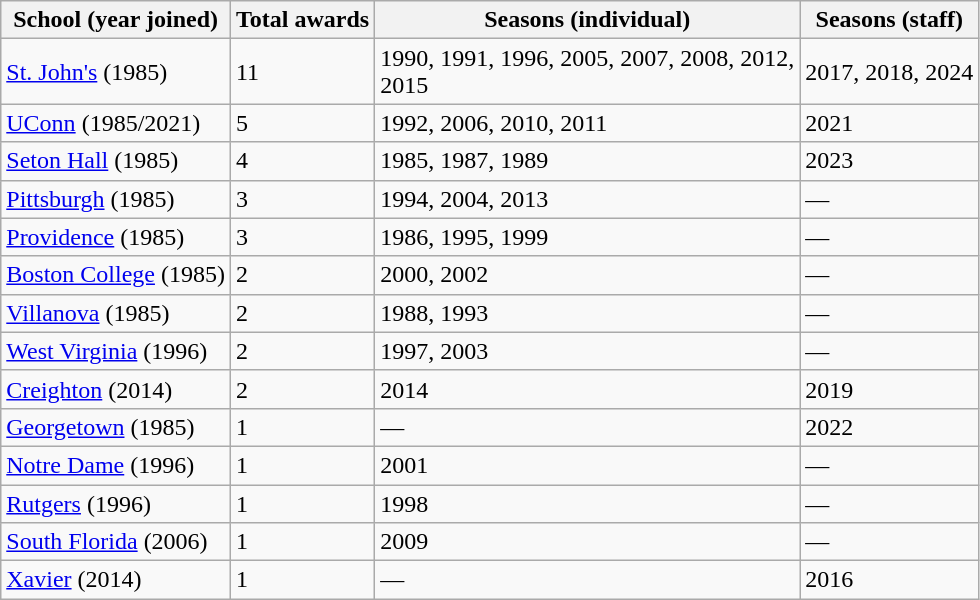<table class="wikitable" border="1">
<tr>
<th>School (year joined)</th>
<th>Total awards</th>
<th>Seasons (individual)</th>
<th>Seasons (staff)</th>
</tr>
<tr>
<td><a href='#'>St. John's</a> (1985)</td>
<td>11</td>
<td>1990, 1991, 1996, 2005, 2007, 2008, 2012,<br> 2015</td>
<td>2017, 2018, 2024</td>
</tr>
<tr>
<td><a href='#'>UConn</a> (1985/2021)</td>
<td>5</td>
<td>1992, 2006, 2010, 2011</td>
<td>2021</td>
</tr>
<tr>
<td><a href='#'>Seton Hall</a> (1985)</td>
<td>4</td>
<td>1985, 1987, 1989</td>
<td>2023</td>
</tr>
<tr>
<td><a href='#'>Pittsburgh</a> (1985)</td>
<td>3</td>
<td>1994, 2004, 2013</td>
<td>—</td>
</tr>
<tr>
<td><a href='#'>Providence</a> (1985)</td>
<td>3</td>
<td>1986, 1995, 1999</td>
<td>—</td>
</tr>
<tr>
<td><a href='#'>Boston College</a> (1985)</td>
<td>2</td>
<td>2000, 2002</td>
<td>—</td>
</tr>
<tr>
<td><a href='#'>Villanova</a> (1985)</td>
<td>2</td>
<td>1988, 1993</td>
<td>—</td>
</tr>
<tr>
<td><a href='#'>West Virginia</a> (1996)</td>
<td>2</td>
<td>1997, 2003</td>
<td>—</td>
</tr>
<tr>
<td><a href='#'>Creighton</a> (2014)</td>
<td>2</td>
<td>2014</td>
<td>2019</td>
</tr>
<tr>
<td><a href='#'>Georgetown</a> (1985)</td>
<td>1</td>
<td>—</td>
<td>2022</td>
</tr>
<tr>
<td><a href='#'>Notre Dame</a> (1996)</td>
<td>1</td>
<td>2001</td>
<td>—</td>
</tr>
<tr>
<td><a href='#'>Rutgers</a> (1996)</td>
<td>1</td>
<td>1998</td>
<td>—</td>
</tr>
<tr>
<td><a href='#'>South Florida</a> (2006)</td>
<td>1</td>
<td>2009</td>
<td>—</td>
</tr>
<tr>
<td><a href='#'>Xavier</a> (2014)</td>
<td>1</td>
<td>—</td>
<td>2016</td>
</tr>
</table>
